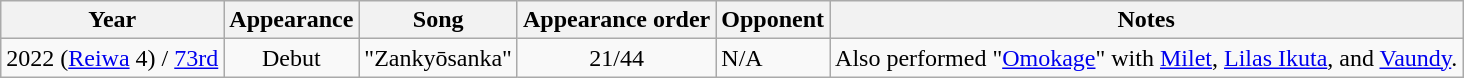<table class=wikitable>
<tr>
<th>Year</th>
<th>Appearance</th>
<th>Song</th>
<th>Appearance order</th>
<th>Opponent</th>
<th>Notes</th>
</tr>
<tr>
<td>2022 (<a href='#'>Reiwa</a> 4) / <a href='#'>73rd</a></td>
<td align=center>Debut</td>
<td>"Zankyōsanka"</td>
<td align=center>21/44</td>
<td>N/A</td>
<td>Also performed "<a href='#'>Omokage</a>" with <a href='#'>Milet</a>, <a href='#'>Lilas Ikuta</a>, and <a href='#'>Vaundy</a>.</td>
</tr>
</table>
